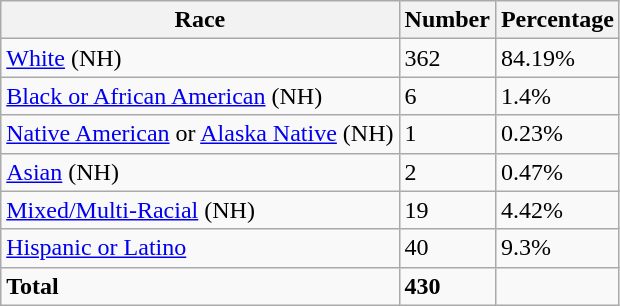<table class="wikitable">
<tr>
<th>Race</th>
<th>Number</th>
<th>Percentage</th>
</tr>
<tr>
<td><a href='#'>White</a> (NH)</td>
<td>362</td>
<td>84.19%</td>
</tr>
<tr>
<td><a href='#'>Black or African American</a> (NH)</td>
<td>6</td>
<td>1.4%</td>
</tr>
<tr>
<td><a href='#'>Native American</a> or <a href='#'>Alaska Native</a> (NH)</td>
<td>1</td>
<td>0.23%</td>
</tr>
<tr>
<td><a href='#'>Asian</a> (NH)</td>
<td>2</td>
<td>0.47%</td>
</tr>
<tr>
<td><a href='#'>Mixed/Multi-Racial</a> (NH)</td>
<td>19</td>
<td>4.42%</td>
</tr>
<tr>
<td><a href='#'>Hispanic or Latino</a></td>
<td>40</td>
<td>9.3%</td>
</tr>
<tr>
<td><strong>Total</strong></td>
<td><strong>430</strong></td>
<td></td>
</tr>
</table>
